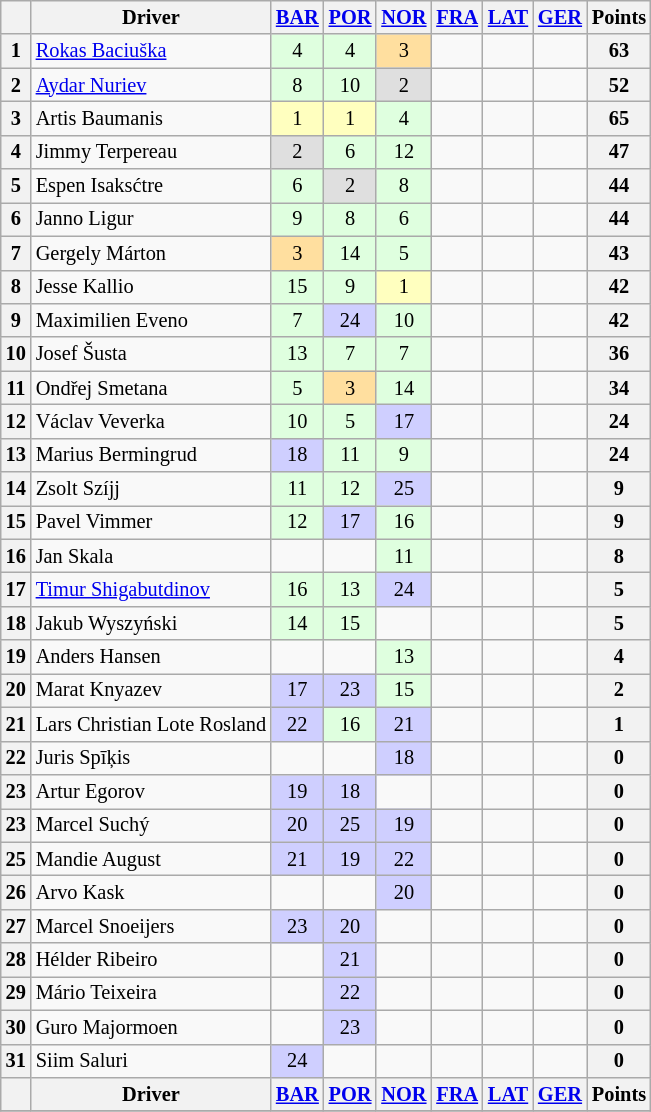<table class="wikitable" style="font-size: 85%; text-align: center;">
<tr valign="top">
<th valign="middle"></th>
<th valign="middle">Driver</th>
<th><a href='#'>BAR</a> <br></th>
<th><a href='#'>POR</a> <br></th>
<th><a href='#'>NOR</a> <br></th>
<th><a href='#'>FRA</a> <br></th>
<th><a href='#'>LAT</a> <br></th>
<th><a href='#'>GER</a> <br></th>
<th valign="middle">Points</th>
</tr>
<tr>
<th>1</th>
<td align=left> <a href='#'>Rokas Baciuška</a></td>
<td style="background:#dfffdf;">4</td>
<td style="background:#dfffdf;">4</td>
<td style="background:#ffdf9f;">3</td>
<td></td>
<td></td>
<td></td>
<th>63</th>
</tr>
<tr>
<th>2</th>
<td align=left> <a href='#'>Aydar Nuriev</a></td>
<td style="background:#dfffdf;">8</td>
<td style="background:#dfffdf;">10</td>
<td style="background:#dfdfdf;">2</td>
<td></td>
<td></td>
<td></td>
<th>52</th>
</tr>
<tr>
<th>3</th>
<td align=left> Artis Baumanis</td>
<td style="background:#ffffbf;">1</td>
<td style="background:#ffffbf;">1</td>
<td style="background:#dfffdf;">4</td>
<td></td>
<td></td>
<td></td>
<th>65</th>
</tr>
<tr>
<th>4</th>
<td align=left> Jimmy Terpereau</td>
<td style="background:#dfdfdf;">2</td>
<td style="background:#dfffdf;">6</td>
<td style="background:#dfffdf;">12</td>
<td></td>
<td></td>
<td></td>
<th>47</th>
</tr>
<tr>
<th>5</th>
<td align=left> Espen Isaksćtre</td>
<td style="background:#dfffdf;">6</td>
<td style="background:#dfdfdf;">2</td>
<td style="background:#dfffdf;">8</td>
<td></td>
<td></td>
<td></td>
<th>44</th>
</tr>
<tr>
<th>6</th>
<td align=left> Janno Ligur</td>
<td style="background:#dfffdf;">9</td>
<td style="background:#dfffdf;">8</td>
<td style="background:#dfffdf;">6</td>
<td></td>
<td></td>
<td></td>
<th>44</th>
</tr>
<tr>
<th>7</th>
<td align=left> Gergely Márton</td>
<td style="background:#ffdf9f;">3</td>
<td style="background:#dfffdf;">14</td>
<td style="background:#dfffdf;">5</td>
<td></td>
<td></td>
<td></td>
<th>43</th>
</tr>
<tr>
<th>8</th>
<td align=left> Jesse Kallio</td>
<td style="background:#dfffdf;">15</td>
<td style="background:#dfffdf;">9</td>
<td style="background:#ffffbf;">1</td>
<td></td>
<td></td>
<td></td>
<th>42</th>
</tr>
<tr>
<th>9</th>
<td align=left> Maximilien Eveno</td>
<td style="background:#dfffdf;">7</td>
<td style="background:#cfcfff;">24</td>
<td style="background:#dfffdf;">10</td>
<td></td>
<td></td>
<td></td>
<th>42</th>
</tr>
<tr>
<th>10</th>
<td align=left>  Josef Šusta</td>
<td style="background:#dfffdf;">13</td>
<td style="background:#dfffdf;">7</td>
<td style="background:#dfffdf;">7</td>
<td></td>
<td></td>
<td></td>
<th>36</th>
</tr>
<tr>
<th>11</th>
<td align=left> Ondřej Smetana</td>
<td style="background:#dfffdf;">5</td>
<td style="background:#ffdf9f;">3</td>
<td style="background:#dfffdf;">14</td>
<td></td>
<td></td>
<td></td>
<th>34</th>
</tr>
<tr>
<th>12</th>
<td align=left> Václav Veverka</td>
<td style="background:#dfffdf;">10</td>
<td style="background:#dfffdf;">5</td>
<td style="background:#cfcfff;">17</td>
<td></td>
<td></td>
<td></td>
<th>24</th>
</tr>
<tr>
<th>13</th>
<td align=left> Marius Bermingrud</td>
<td style="background:#cfcfff;">18</td>
<td style="background:#dfffdf;">11</td>
<td style="background:#dfffdf;">9</td>
<td></td>
<td></td>
<td></td>
<th>24</th>
</tr>
<tr>
<th>14</th>
<td align=left> Zsolt Szíjj</td>
<td style="background:#dfffdf;">11</td>
<td style="background:#dfffdf;">12</td>
<td style="background:#cfcfff;">25</td>
<td></td>
<td></td>
<td></td>
<th>9</th>
</tr>
<tr>
<th>15</th>
<td align=left> Pavel Vimmer</td>
<td style="background:#dfffdf;">12</td>
<td style="background:#cfcfff;">17</td>
<td style="background:#dfffdf;">16</td>
<td></td>
<td></td>
<td></td>
<th>9</th>
</tr>
<tr>
<th>16</th>
<td align=left> Jan Skala</td>
<td></td>
<td></td>
<td style="background:#dfffdf;">11</td>
<td></td>
<td></td>
<td></td>
<th>8</th>
</tr>
<tr>
<th>17</th>
<td align=left> <a href='#'>Timur Shigabutdinov</a></td>
<td style="background:#dfffdf;">16</td>
<td style="background:#dfffdf;">13</td>
<td style="background:#cfcfff;">24</td>
<td></td>
<td></td>
<td></td>
<th>5</th>
</tr>
<tr>
<th>18</th>
<td align=left> Jakub Wyszyński</td>
<td style="background:#dfffdf;">14</td>
<td style="background:#dfffdf;">15</td>
<td></td>
<td></td>
<td></td>
<td></td>
<th>5</th>
</tr>
<tr>
<th>19</th>
<td align=left> Anders Hansen</td>
<td></td>
<td></td>
<td style="background:#dfffdf;">13</td>
<td></td>
<td></td>
<td></td>
<th>4</th>
</tr>
<tr>
<th>20</th>
<td align=left> Marat Knyazev</td>
<td style="background:#cfcfff;">17</td>
<td style="background:#cfcfff;">23</td>
<td style="background:#dfffdf;">15</td>
<td></td>
<td></td>
<td></td>
<th>2</th>
</tr>
<tr>
<th>21</th>
<td align=left> Lars Christian Lote Rosland</td>
<td style="background:#cfcfff;">22</td>
<td style="background:#dfffdf;">16</td>
<td style="background:#cfcfff;">21</td>
<td></td>
<td></td>
<td></td>
<th>1</th>
</tr>
<tr>
<th>22</th>
<td align=left> Juris Spīķis</td>
<td></td>
<td></td>
<td style="background:#cfcfff;">18</td>
<td></td>
<td></td>
<td></td>
<th>0</th>
</tr>
<tr>
<th>23</th>
<td align=left> Artur Egorov</td>
<td style="background:#cfcfff;">19</td>
<td style="background:#cfcfff;">18</td>
<td></td>
<td></td>
<td></td>
<td></td>
<th>0</th>
</tr>
<tr>
<th>23</th>
<td align=left> Marcel Suchý</td>
<td style="background:#cfcfff;">20</td>
<td style="background:#cfcfff;">25</td>
<td style="background:#cfcfff;">19</td>
<td></td>
<td></td>
<td></td>
<th>0</th>
</tr>
<tr>
<th>25</th>
<td align=left> Mandie August</td>
<td style="background:#cfcfff;">21</td>
<td style="background:#cfcfff;">19</td>
<td style="background:#cfcfff;">22</td>
<td></td>
<td></td>
<td></td>
<th>0</th>
</tr>
<tr>
<th>26</th>
<td align=left> Arvo Kask</td>
<td></td>
<td></td>
<td style="background:#cfcfff;">20</td>
<td></td>
<td></td>
<td></td>
<th>0</th>
</tr>
<tr>
<th>27</th>
<td align=left> Marcel Snoeijers</td>
<td style="background:#cfcfff;">23</td>
<td style="background:#cfcfff;">20</td>
<td></td>
<td></td>
<td></td>
<td></td>
<th>0</th>
</tr>
<tr>
<th>28</th>
<td align=left> Hélder Ribeiro</td>
<td></td>
<td style="background:#cfcfff;">21</td>
<td></td>
<td></td>
<td></td>
<td></td>
<th>0</th>
</tr>
<tr>
<th>29</th>
<td align=left> Mário Teixeira</td>
<td></td>
<td style="background:#cfcfff;">22</td>
<td></td>
<td></td>
<td></td>
<td></td>
<th>0</th>
</tr>
<tr>
<th>30</th>
<td align=left> Guro Majormoen</td>
<td></td>
<td style="background:#cfcfff;">23</td>
<td></td>
<td></td>
<td></td>
<td></td>
<th>0</th>
</tr>
<tr>
<th>31</th>
<td align=left> Siim Saluri</td>
<td style="background:#cfcfff;">24</td>
<td></td>
<td></td>
<td></td>
<td></td>
<td></td>
<th>0</th>
</tr>
<tr valign="top">
<th valign="middle"></th>
<th valign="middle">Driver</th>
<th><a href='#'>BAR</a> <br></th>
<th><a href='#'>POR</a> <br></th>
<th><a href='#'>NOR</a> <br></th>
<th><a href='#'>FRA</a> <br></th>
<th><a href='#'>LAT</a> <br></th>
<th><a href='#'>GER</a> <br></th>
<th valign="middle">Points</th>
</tr>
<tr>
</tr>
</table>
